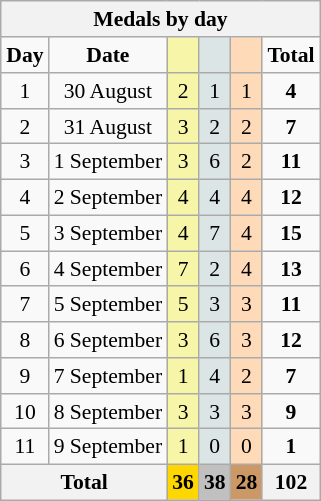<table class="wikitable" style="font-size:90%; float:right">
<tr align=center>
<th colspan=7>Medals by day</th>
</tr>
<tr align=center>
<td><strong>Day</strong></td>
<td><strong>Date</strong></td>
<td style="background:#f7f6a8;"></td>
<td style="background:#dce5e5;"></td>
<td style="background:#ffdab9;"></td>
<td><strong>Total</strong></td>
</tr>
<tr align=center>
<td>1</td>
<td>30 August</td>
<td style="background:#f7f6a8;">2</td>
<td style="background:#dce5e5;">1</td>
<td style="background:#ffdab9;">1</td>
<td><strong>4</strong></td>
</tr>
<tr align=center>
<td>2</td>
<td>31 August</td>
<td style="background:#f7f6a8;">3</td>
<td style="background:#dce5e5;">2</td>
<td style="background:#ffdab9;">2</td>
<td><strong>7</strong></td>
</tr>
<tr align=center>
<td>3</td>
<td>1 September</td>
<td style="background:#f7f6a8;">3</td>
<td style="background:#dce5e5;">6</td>
<td style="background:#ffdab9;">2</td>
<td><strong>11</strong></td>
</tr>
<tr align=center>
<td>4</td>
<td>2 September</td>
<td style="background:#f7f6a8;">4</td>
<td style="background:#dce5e5;">4</td>
<td style="background:#ffdab9;">4</td>
<td><strong>12</strong></td>
</tr>
<tr align=center>
<td>5</td>
<td>3 September</td>
<td style="background:#f7f6a8;">4</td>
<td style="background:#dce5e5;">7</td>
<td style="background:#ffdab9;">4</td>
<td><strong>15</strong></td>
</tr>
<tr align=center>
<td>6</td>
<td>4 September</td>
<td style="background:#f7f6a8;">7</td>
<td style="background:#dce5e5;">2</td>
<td style="background:#ffdab9;">4</td>
<td><strong>13</strong></td>
</tr>
<tr align=center>
<td>7</td>
<td>5 September</td>
<td style="background:#f7f6a8;">5</td>
<td style="background:#dce5e5;">3</td>
<td style="background:#ffdab9;">3</td>
<td><strong>11</strong></td>
</tr>
<tr align=center>
<td>8</td>
<td>6 September</td>
<td style="background:#f7f6a8;">3</td>
<td style="background:#dce5e5;">6</td>
<td style="background:#ffdab9;">3</td>
<td><strong>12</strong></td>
</tr>
<tr align=center>
<td>9</td>
<td>7 September</td>
<td style="background:#f7f6a8;">1</td>
<td style="background:#dce5e5;">4</td>
<td style="background:#ffdab9;">2</td>
<td><strong>7</strong></td>
</tr>
<tr align=center>
<td>10</td>
<td>8 September</td>
<td style="background:#f7f6a8;">3</td>
<td style="background:#dce5e5;">3</td>
<td style="background:#ffdab9;">3</td>
<td><strong>9</strong></td>
</tr>
<tr align=center>
<td>11</td>
<td>9 September</td>
<td style="background:#f7f6a8;">1</td>
<td style="background:#dce5e5;">0</td>
<td style="background:#ffdab9;">0</td>
<td><strong>1</strong></td>
</tr>
<tr style="text-align:center">
<th colspan=2>Total</th>
<th style="background:gold">36</th>
<th style="background:silver">38</th>
<th style="background:#c96">28</th>
<th>102</th>
</tr>
</table>
